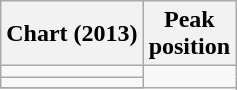<table class="wikitable sortable" border="1">
<tr>
<th>Chart (2013)</th>
<th>Peak<br>position</th>
</tr>
<tr>
<td></td>
</tr>
<tr>
<td></td>
</tr>
<tr>
</tr>
</table>
